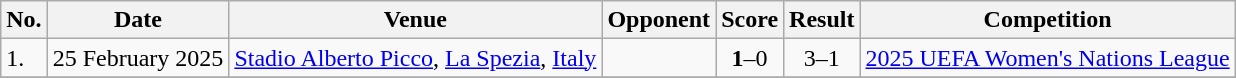<table class="wikitable">
<tr>
<th>No.</th>
<th>Date</th>
<th>Venue</th>
<th>Opponent</th>
<th>Score</th>
<th>Result</th>
<th>Competition</th>
</tr>
<tr>
<td>1.</td>
<td>25 February 2025</td>
<td><a href='#'>Stadio Alberto Picco</a>, <a href='#'>La Spezia</a>, <a href='#'>Italy</a></td>
<td></td>
<td align=center><strong>1</strong>–0</td>
<td align=center>3–1</td>
<td><a href='#'>2025 UEFA Women's Nations League</a></td>
</tr>
<tr>
</tr>
</table>
